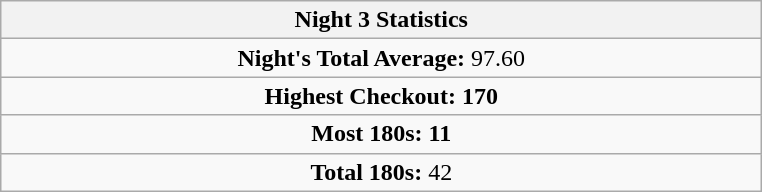<table class=wikitable style="text-align:center">
<tr>
<th width=500>Night 3 Statistics</th>
</tr>
<tr align=center>
<td colspan="3"><strong>Night's Total Average: </strong> 97.60</td>
</tr>
<tr align=center>
<td colspan="3"><strong>Highest Checkout:</strong>  <strong>170</strong></td>
</tr>
<tr align=center>
<td colspan="3"><strong>Most 180s:</strong>  <strong>11</strong></td>
</tr>
<tr align=center>
<td colspan="3"><strong>Total 180s:</strong> 42</td>
</tr>
</table>
